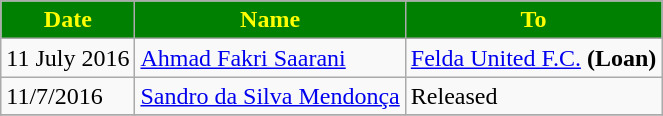<table class="wikitable sortable">
<tr>
<th style="background:Green; color:Yellow;">Date</th>
<th style="background:Green; color:Yellow;">Name</th>
<th style="background:Green; color:Yellow;">To</th>
</tr>
<tr>
<td>11 July 2016</td>
<td> <a href='#'>Ahmad Fakri Saarani</a></td>
<td> <a href='#'>Felda United F.C.</a> <strong>(Loan)</strong></td>
</tr>
<tr>
<td>11/7/2016</td>
<td> <a href='#'>Sandro da Silva Mendonça</a></td>
<td>Released</td>
</tr>
<tr>
</tr>
</table>
